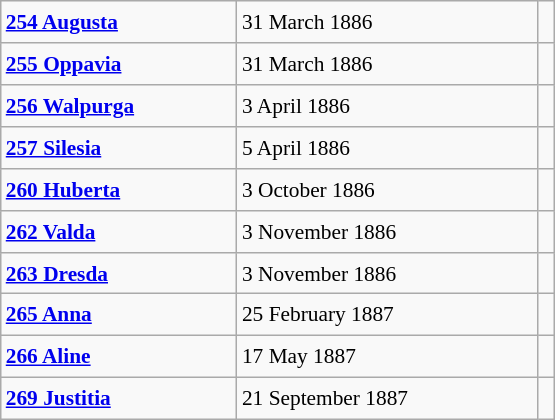<table class="wikitable" style="font-size: 89%; float: left; width: 26em; margin-right: 1em; height: 280px">
<tr>
<td><strong><a href='#'>254 Augusta</a></strong></td>
<td>31 March 1886</td>
<td></td>
</tr>
<tr>
<td><strong><a href='#'>255 Oppavia</a></strong></td>
<td>31 March 1886</td>
<td></td>
</tr>
<tr>
<td><strong><a href='#'>256 Walpurga</a></strong></td>
<td>3 April 1886</td>
<td></td>
</tr>
<tr>
<td><strong><a href='#'>257 Silesia</a></strong></td>
<td>5 April 1886</td>
<td></td>
</tr>
<tr>
<td><strong><a href='#'>260 Huberta</a></strong></td>
<td>3 October 1886</td>
<td></td>
</tr>
<tr>
<td><strong><a href='#'>262 Valda</a></strong></td>
<td>3 November 1886</td>
<td></td>
</tr>
<tr>
<td><strong><a href='#'>263 Dresda</a></strong></td>
<td>3 November 1886</td>
<td></td>
</tr>
<tr>
<td><strong><a href='#'>265 Anna</a></strong></td>
<td>25 February 1887</td>
<td></td>
</tr>
<tr>
<td><strong><a href='#'>266 Aline</a></strong></td>
<td>17 May 1887</td>
<td></td>
</tr>
<tr>
<td><strong><a href='#'>269 Justitia</a></strong></td>
<td>21 September 1887</td>
<td></td>
</tr>
</table>
